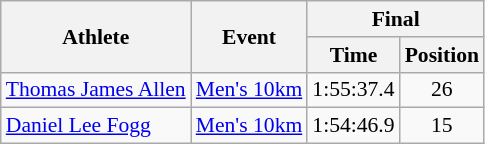<table class="wikitable" border="1" style="font-size:90%">
<tr>
<th rowspan=2>Athlete</th>
<th rowspan=2>Event</th>
<th colspan=2>Final</th>
</tr>
<tr>
<th>Time</th>
<th>Position</th>
</tr>
<tr>
<td><a href='#'>Thomas James Allen</a></td>
<td><a href='#'>Men's 10km</a></td>
<td align=center>1:55:37.4</td>
<td align=center>26</td>
</tr>
<tr>
<td><a href='#'>Daniel Lee Fogg</a></td>
<td><a href='#'>Men's 10km</a></td>
<td align=center>1:54:46.9</td>
<td align=center>15</td>
</tr>
</table>
